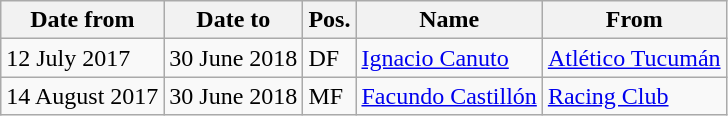<table class="wikitable">
<tr>
<th>Date from</th>
<th>Date to</th>
<th>Pos.</th>
<th>Name</th>
<th>From</th>
</tr>
<tr>
<td>12 July 2017</td>
<td>30 June 2018</td>
<td>DF</td>
<td> <a href='#'>Ignacio Canuto</a></td>
<td> <a href='#'>Atlético Tucumán</a></td>
</tr>
<tr>
<td>14 August 2017</td>
<td>30 June 2018</td>
<td>MF</td>
<td> <a href='#'>Facundo Castillón</a></td>
<td> <a href='#'>Racing Club</a></td>
</tr>
</table>
